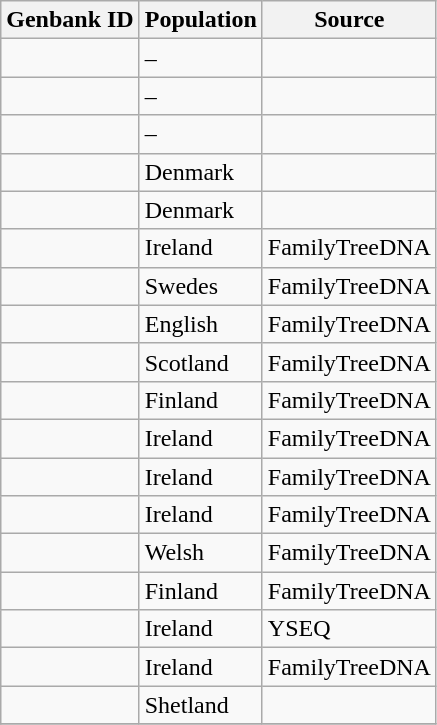<table class="wikitable sortable">
<tr>
<th scope="col">Genbank ID</th>
<th scope="col">Population</th>
<th scope="col">Source</th>
</tr>
<tr>
<td></td>
<td>–</td>
<td></td>
</tr>
<tr>
<td></td>
<td>–</td>
<td></td>
</tr>
<tr>
<td></td>
<td>–</td>
<td></td>
</tr>
<tr>
<td></td>
<td>Denmark</td>
<td></td>
</tr>
<tr>
<td></td>
<td>Denmark</td>
<td></td>
</tr>
<tr>
<td></td>
<td>Ireland</td>
<td>FamilyTreeDNA</td>
</tr>
<tr>
<td></td>
<td>Swedes</td>
<td>FamilyTreeDNA</td>
</tr>
<tr>
<td></td>
<td>English</td>
<td>FamilyTreeDNA</td>
</tr>
<tr>
<td></td>
<td>Scotland</td>
<td>FamilyTreeDNA</td>
</tr>
<tr>
<td></td>
<td>Finland</td>
<td>FamilyTreeDNA</td>
</tr>
<tr>
<td></td>
<td>Ireland</td>
<td>FamilyTreeDNA</td>
</tr>
<tr>
<td></td>
<td>Ireland</td>
<td>FamilyTreeDNA</td>
</tr>
<tr>
<td></td>
<td>Ireland</td>
<td>FamilyTreeDNA</td>
</tr>
<tr>
<td></td>
<td>Welsh</td>
<td>FamilyTreeDNA</td>
</tr>
<tr>
<td></td>
<td>Finland</td>
<td>FamilyTreeDNA</td>
</tr>
<tr>
<td></td>
<td>Ireland</td>
<td>YSEQ</td>
</tr>
<tr>
<td></td>
<td>Ireland</td>
<td>FamilyTreeDNA</td>
</tr>
<tr>
<td></td>
<td>Shetland</td>
<td></td>
</tr>
<tr>
</tr>
</table>
